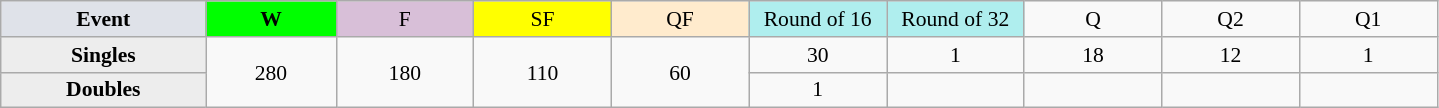<table class=wikitable style=font-size:90%;text-align:center>
<tr>
<td style="width:130px; background:#dfe2e9;"><strong>Event</strong></td>
<td style="width:80px; background:lime;"><strong>W</strong></td>
<td style="width:85px; background:thistle;">F</td>
<td style="width:85px; background:#ff0;">SF</td>
<td style="width:85px; background:#ffebcd;">QF</td>
<td style="width:85px; background:#afeeee;">Round of 16</td>
<td style="width:85px; background:#afeeee;">Round of 32</td>
<td width=85>Q</td>
<td width=85>Q2</td>
<td width=85>Q1</td>
</tr>
<tr>
<th style="background:#ededed;">Singles</th>
<td rowspan=2>280</td>
<td rowspan=2>180</td>
<td rowspan=2>110</td>
<td rowspan=2>60</td>
<td>30</td>
<td>1</td>
<td>18</td>
<td>12</td>
<td>1</td>
</tr>
<tr>
<th style="background:#ededed;">Doubles</th>
<td>1</td>
<td></td>
<td></td>
<td></td>
<td></td>
</tr>
</table>
